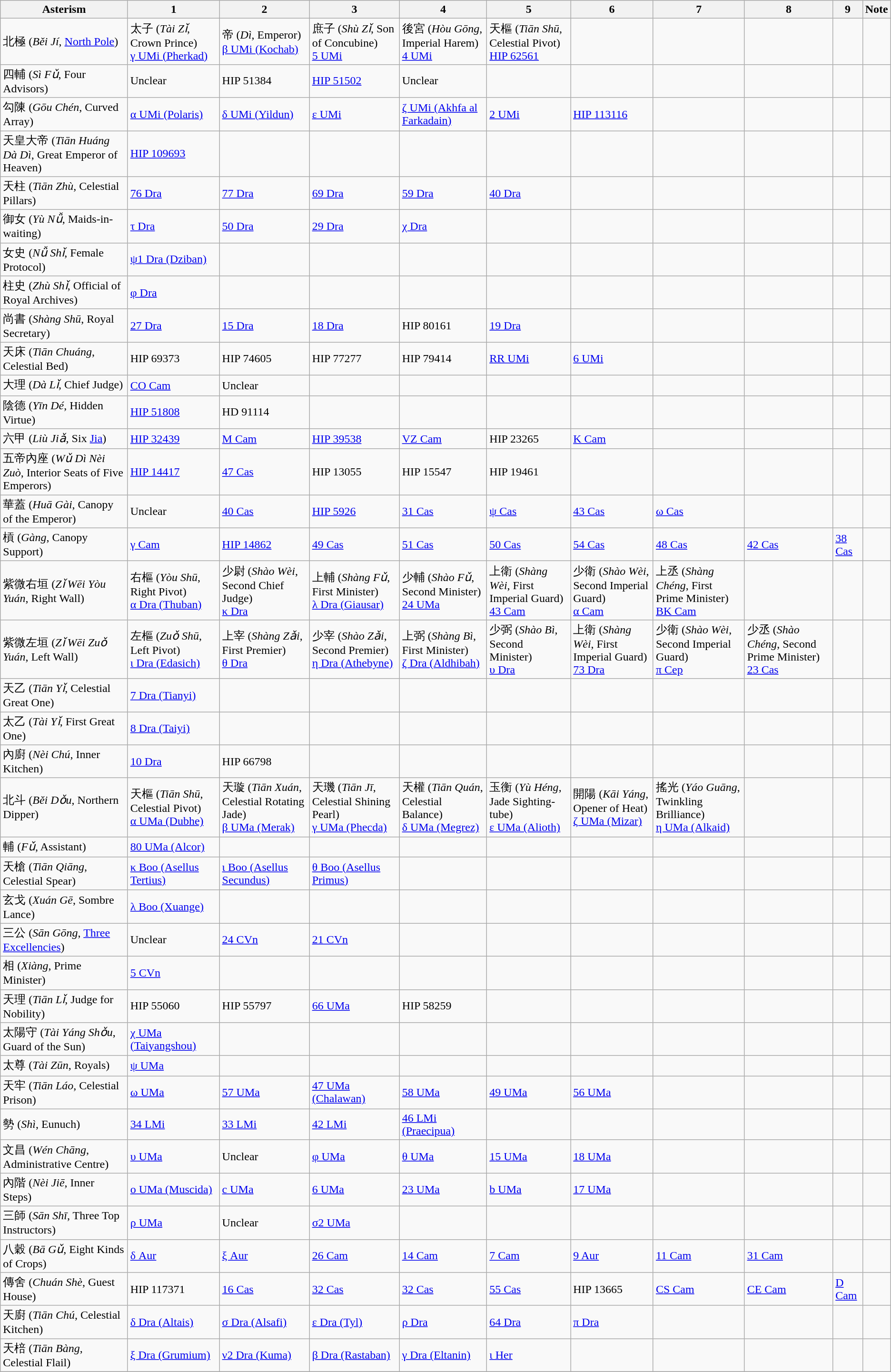<table class = "wikitable">
<tr>
<th>Asterism</th>
<th>1</th>
<th>2</th>
<th>3</th>
<th>4</th>
<th>5</th>
<th>6</th>
<th>7</th>
<th>8</th>
<th>9</th>
<th>Note</th>
</tr>
<tr>
<td>北極 (<em>Běi Jí</em>, <a href='#'>North Pole</a>)</td>
<td>太子 (<em>Tài Zǐ</em>, Crown Prince)<br> <a href='#'>γ UMi (Pherkad)</a></td>
<td>帝 (<em>Dì</em>, Emperor)<br> <a href='#'>β UMi (Kochab)</a></td>
<td>庶子 (<em>Shù Zǐ</em>, Son of Concubine)<br> <a href='#'>5 UMi</a></td>
<td>後宮 (<em>Hòu Gōng</em>, Imperial Harem)<br> <a href='#'>4 UMi</a></td>
<td>天樞 (<em>Tiān Shū</em>, Celestial Pivot)<br> <a href='#'>HIP 62561</a></td>
<td></td>
<td></td>
<td></td>
<td></td>
<td></td>
</tr>
<tr>
<td>四輔 (<em>Sì Fǔ</em>, Four Advisors)</td>
<td>Unclear</td>
<td>HIP 51384</td>
<td><a href='#'>HIP 51502</a></td>
<td>Unclear</td>
<td></td>
<td></td>
<td></td>
<td></td>
<td></td>
<td></td>
</tr>
<tr>
<td>勾陳 (<em>Gōu Chén</em>, Curved Array)</td>
<td><a href='#'>α UMi (Polaris)</a></td>
<td><a href='#'>δ UMi (Yildun)</a></td>
<td><a href='#'>ε UMi</a></td>
<td><a href='#'>ζ UMi (Akhfa al Farkadain)</a></td>
<td><a href='#'>2 UMi</a></td>
<td><a href='#'>HIP 113116</a></td>
<td></td>
<td></td>
<td></td>
<td></td>
</tr>
<tr>
<td>天皇大帝 (<em>Tiān Huáng Dà Dì</em>, Great Emperor of Heaven)</td>
<td><a href='#'>HIP 109693</a></td>
<td></td>
<td></td>
<td></td>
<td></td>
<td></td>
<td></td>
<td></td>
<td></td>
<td></td>
</tr>
<tr>
<td>天柱 (<em>Tiān Zhù</em>, Celestial Pillars)</td>
<td><a href='#'>76 Dra</a></td>
<td><a href='#'>77 Dra</a></td>
<td><a href='#'>69 Dra</a></td>
<td><a href='#'>59 Dra</a></td>
<td><a href='#'>40 Dra</a></td>
<td></td>
<td></td>
<td></td>
<td></td>
<td></td>
</tr>
<tr>
<td>御女 (<em>Yù Nǚ</em>, Maids-in-waiting)</td>
<td><a href='#'>τ Dra</a></td>
<td><a href='#'>50 Dra</a></td>
<td><a href='#'>29 Dra</a></td>
<td><a href='#'>χ Dra</a></td>
<td></td>
<td></td>
<td></td>
<td></td>
<td></td>
<td></td>
</tr>
<tr>
<td>女史 (<em>Nǚ Shǐ</em>, Female Protocol)</td>
<td><a href='#'>ψ1 Dra (Dziban)</a></td>
<td></td>
<td></td>
<td></td>
<td></td>
<td></td>
<td></td>
<td></td>
<td></td>
<td></td>
</tr>
<tr>
<td>柱史 (<em>Zhù Shǐ</em>, Official of Royal Archives)</td>
<td><a href='#'>φ Dra</a></td>
<td></td>
<td></td>
<td></td>
<td></td>
<td></td>
<td></td>
<td></td>
<td></td>
<td></td>
</tr>
<tr>
<td>尚書 (<em>Shàng Shū</em>, Royal Secretary)</td>
<td><a href='#'>27 Dra</a></td>
<td><a href='#'>15 Dra</a></td>
<td><a href='#'>18 Dra</a></td>
<td>HIP 80161</td>
<td><a href='#'>19 Dra</a></td>
<td></td>
<td></td>
<td></td>
<td></td>
<td></td>
</tr>
<tr>
<td>天床 (<em>Tiān Chuáng</em>, Celestial Bed)</td>
<td>HIP 69373</td>
<td>HIP 74605</td>
<td>HIP 77277</td>
<td>HIP 79414</td>
<td><a href='#'>RR UMi</a></td>
<td><a href='#'>6 UMi</a></td>
<td></td>
<td></td>
<td></td>
<td></td>
</tr>
<tr>
<td>大理 (<em>Dà Lǐ</em>, Chief Judge)</td>
<td><a href='#'>CO Cam</a></td>
<td>Unclear</td>
<td></td>
<td></td>
<td></td>
<td></td>
<td></td>
<td></td>
<td></td>
<td></td>
</tr>
<tr>
<td>陰德 (<em>Yīn Dé</em>, Hidden Virtue)</td>
<td><a href='#'>HIP 51808</a></td>
<td>HD 91114</td>
<td></td>
<td></td>
<td></td>
<td></td>
<td></td>
<td></td>
<td></td>
<td></td>
</tr>
<tr>
<td>六甲 (<em>Liù Jiǎ</em>, Six <a href='#'>Jia</a>)</td>
<td><a href='#'>HIP 32439</a></td>
<td><a href='#'>M Cam</a></td>
<td><a href='#'>HIP 39538</a></td>
<td><a href='#'>VZ Cam</a></td>
<td>HIP 23265</td>
<td><a href='#'>K Cam</a></td>
<td></td>
<td></td>
<td></td>
<td></td>
</tr>
<tr>
<td>五帝內座 (<em>Wǔ Dì Nèi Zuò</em>, Interior Seats of Five Emperors)</td>
<td><a href='#'>HIP 14417</a></td>
<td><a href='#'>47 Cas</a></td>
<td>HIP 13055</td>
<td>HIP 15547</td>
<td>HIP 19461</td>
<td></td>
<td></td>
<td></td>
<td></td>
<td></td>
</tr>
<tr>
<td>華蓋 (<em>Huā Gài</em>, Canopy of the Emperor)</td>
<td>Unclear</td>
<td><a href='#'>40 Cas</a></td>
<td><a href='#'>HIP 5926</a></td>
<td><a href='#'>31 Cas</a></td>
<td><a href='#'>ψ Cas</a></td>
<td><a href='#'>43 Cas</a></td>
<td><a href='#'>ω Cas</a></td>
<td></td>
<td></td>
<td></td>
</tr>
<tr>
<td>槓 (<em>Gàng</em>, Canopy Support)</td>
<td><a href='#'>γ Cam</a></td>
<td><a href='#'>HIP 14862</a></td>
<td><a href='#'>49 Cas</a></td>
<td><a href='#'>51 Cas</a></td>
<td><a href='#'>50 Cas</a></td>
<td><a href='#'>54 Cas</a></td>
<td><a href='#'>48 Cas</a></td>
<td><a href='#'>42 Cas</a></td>
<td><a href='#'>38 Cas</a></td>
<td></td>
</tr>
<tr>
<td>紫微右垣 (<em>Zǐ Wēi Yòu Yuán</em>, Right Wall)</td>
<td>右樞 (<em>Yòu Shū</em>, Right Pivot)<br> <a href='#'>α Dra (Thuban)</a></td>
<td>少尉 (<em>Shào Wèi</em>, Second Chief Judge)<br> <a href='#'>κ Dra</a></td>
<td>上輔 (<em>Shàng Fǔ</em>, First Minister)<br> <a href='#'>λ Dra (Giausar)</a></td>
<td>少輔 (<em>Shào Fǔ</em>, Second Minister)<br> <a href='#'>24 UMa</a></td>
<td>上衛 (<em>Shàng Wèi</em>, First Imperial Guard)<br> <a href='#'>43 Cam</a></td>
<td>少衛 (<em>Shào Wèi</em>, Second Imperial Guard)<br> <a href='#'>α Cam</a></td>
<td>上丞 (<em>Shàng Chéng</em>, First Prime Minister)<br> <a href='#'>BK Cam</a></td>
<td></td>
<td></td>
<td></td>
</tr>
<tr>
<td>紫微左垣 (<em>Zǐ Wēi Zuǒ Yuán</em>, Left Wall)</td>
<td>左樞 (<em>Zuǒ Shū</em>, Left Pivot)<br> <a href='#'>ι Dra (Edasich)</a></td>
<td>上宰 (<em>Shàng Zǎi</em>, First Premier)<br><a href='#'>θ Dra</a></td>
<td>少宰 (<em>Shào Zǎi</em>, Second Premier)<br><a href='#'>η Dra (Athebyne)</a></td>
<td>上弼 (<em>Shàng Bì</em>, First Minister)<br><a href='#'>ζ Dra (Aldhibah)</a></td>
<td>少弼 (<em>Shào Bì</em>, Second Minister)<br><a href='#'>υ Dra</a></td>
<td>上衛 (<em>Shàng Wèi</em>, First Imperial Guard)<br><a href='#'>73 Dra</a></td>
<td>少衛 (<em>Shào Wèi</em>, Second Imperial Guard)<br><a href='#'>π Cep</a></td>
<td>少丞 (<em>Shào Chéng</em>, Second Prime Minister)<br><a href='#'>23 Cas</a></td>
<td></td>
<td></td>
</tr>
<tr>
<td>天乙 (<em>Tiān Yǐ</em>, Celestial Great One)</td>
<td><a href='#'>7 Dra (Tianyi)</a></td>
<td></td>
<td></td>
<td></td>
<td></td>
<td></td>
<td></td>
<td></td>
<td></td>
<td></td>
</tr>
<tr>
<td>太乙 (<em>Tài Yǐ</em>, First Great One)</td>
<td><a href='#'>8 Dra (Taiyi)</a></td>
<td></td>
<td></td>
<td></td>
<td></td>
<td></td>
<td></td>
<td></td>
<td></td>
<td></td>
</tr>
<tr>
<td>內廚 (<em>Nèi Chú</em>, Inner Kitchen)</td>
<td><a href='#'>10 Dra</a></td>
<td>HIP 66798</td>
<td></td>
<td></td>
<td></td>
<td></td>
<td></td>
<td></td>
<td></td>
<td></td>
</tr>
<tr>
<td>北斗 (<em>Běi Dǒu</em>, Northern Dipper)</td>
<td>天樞 (<em>Tiān Shū</em>, Celestial Pivot)<br><a href='#'>α UMa (Dubhe)</a></td>
<td>天璇 (<em>Tiān Xuán</em>, Celestial Rotating Jade)<br><a href='#'>β UMa (Merak)</a></td>
<td>天璣 (<em>Tiān Jī</em>, Celestial Shining Pearl)<br><a href='#'>γ UMa (Phecda)</a></td>
<td>天權 (<em>Tiān Quán</em>, Celestial Balance)<br><a href='#'>δ UMa (Megrez)</a></td>
<td>玉衡 (<em>Yù Héng</em>, Jade Sighting-tube)<br> <a href='#'>ε UMa (Alioth)</a></td>
<td>開陽 (<em>Kāi Yáng</em>, Opener of Heat)<br><a href='#'>ζ UMa (Mizar)</a></td>
<td>搖光 (<em>Yáo Guāng</em>, Twinkling Brilliance)<br><a href='#'>η UMa (Alkaid)</a></td>
<td></td>
<td></td>
<td></td>
</tr>
<tr>
<td>輔 (<em>Fǔ</em>, Assistant)</td>
<td><a href='#'>80 UMa (Alcor)</a></td>
<td></td>
<td></td>
<td></td>
<td></td>
<td></td>
<td></td>
<td></td>
<td></td>
<td></td>
</tr>
<tr>
<td>天槍 (<em>Tiān Qiāng</em>, Celestial Spear)</td>
<td><a href='#'>κ Boo (Asellus Tertius)</a></td>
<td><a href='#'>ι Boo (Asellus Secundus)</a></td>
<td><a href='#'>θ Boo (Asellus Primus)</a></td>
<td></td>
<td></td>
<td></td>
<td></td>
<td></td>
<td></td>
<td></td>
</tr>
<tr>
<td>玄戈 (<em>Xuán Gē</em>, Sombre Lance)</td>
<td><a href='#'>λ Boo (Xuange)</a></td>
<td></td>
<td></td>
<td></td>
<td></td>
<td></td>
<td></td>
<td></td>
<td></td>
<td></td>
</tr>
<tr>
<td>三公 (<em>Sān Gōng</em>, <a href='#'>Three Excellencies</a>)</td>
<td>Unclear</td>
<td><a href='#'>24 CVn</a></td>
<td><a href='#'>21 CVn</a></td>
<td></td>
<td></td>
<td></td>
<td></td>
<td></td>
<td></td>
<td></td>
</tr>
<tr>
<td>相 (<em>Xiàng</em>, Prime Minister)</td>
<td><a href='#'>5 CVn</a></td>
<td></td>
<td></td>
<td></td>
<td></td>
<td></td>
<td></td>
<td></td>
<td></td>
<td></td>
</tr>
<tr>
<td>天理 (<em>Tiān Lǐ</em>, Judge for Nobility)</td>
<td>HIP 55060</td>
<td>HIP 55797</td>
<td><a href='#'>66 UMa</a></td>
<td>HIP 58259</td>
<td></td>
<td></td>
<td></td>
<td></td>
<td></td>
</tr>
<tr>
<td>太陽守 (<em>Tài Yáng Shǒu</em>, Guard of the Sun)</td>
<td><a href='#'>χ UMa (Taiyangshou)</a></td>
<td></td>
<td></td>
<td></td>
<td></td>
<td></td>
<td></td>
<td></td>
<td></td>
<td></td>
</tr>
<tr>
<td>太尊 (<em>Tài Zūn</em>, Royals)</td>
<td><a href='#'>ψ UMa</a></td>
<td></td>
<td></td>
<td></td>
<td></td>
<td></td>
<td></td>
<td></td>
<td></td>
<td></td>
</tr>
<tr>
<td>天牢 (<em>Tiān Láo</em>, Celestial Prison)</td>
<td><a href='#'>ω UMa</a></td>
<td><a href='#'>57 UMa</a></td>
<td><a href='#'>47 UMa (Chalawan)</a></td>
<td><a href='#'>58 UMa</a></td>
<td><a href='#'>49 UMa</a></td>
<td><a href='#'>56 UMa</a></td>
<td></td>
<td></td>
<td></td>
<td></td>
</tr>
<tr>
<td>勢 (<em>Shì</em>, Eunuch)</td>
<td><a href='#'>34 LMi</a></td>
<td><a href='#'>33 LMi</a></td>
<td><a href='#'>42 LMi</a></td>
<td><a href='#'>46 LMi (Praecipua)</a></td>
<td></td>
<td></td>
<td></td>
<td></td>
<td></td>
<td></td>
</tr>
<tr>
<td>文昌 (<em>Wén Chāng</em>, Administrative Centre)</td>
<td><a href='#'>υ UMa</a></td>
<td>Unclear</td>
<td><a href='#'>φ UMa</a></td>
<td><a href='#'>θ UMa</a></td>
<td><a href='#'>15 UMa</a></td>
<td><a href='#'>18 UMa</a></td>
<td></td>
<td></td>
<td></td>
<td></td>
</tr>
<tr>
<td>內階 (<em>Nèi Jiē</em>, Inner Steps)</td>
<td><a href='#'>ο UMa (Muscida)</a></td>
<td><a href='#'>c UMa</a></td>
<td><a href='#'>6 UMa</a></td>
<td><a href='#'>23 UMa</a></td>
<td><a href='#'>b UMa</a></td>
<td><a href='#'>17 UMa</a></td>
<td></td>
<td></td>
<td></td>
<td></td>
</tr>
<tr>
<td>三師 (<em>Sān Shī</em>, Three Top Instructors)</td>
<td><a href='#'>ρ UMa</a></td>
<td>Unclear</td>
<td><a href='#'>σ2 UMa</a></td>
<td></td>
<td></td>
<td></td>
<td></td>
<td></td>
<td></td>
<td></td>
</tr>
<tr>
<td>八穀 (<em>Bā Gǔ</em>, Eight Kinds of Crops)</td>
<td><a href='#'>δ Aur</a></td>
<td><a href='#'>ξ Aur</a></td>
<td><a href='#'>26 Cam</a></td>
<td><a href='#'>14 Cam</a></td>
<td><a href='#'>7 Cam</a></td>
<td><a href='#'>9 Aur</a></td>
<td><a href='#'>11 Cam</a></td>
<td><a href='#'>31 Cam</a></td>
<td></td>
<td></td>
</tr>
<tr>
<td>傳舍 (<em>Chuán Shè</em>, Guest House)</td>
<td>HIP 117371</td>
<td><a href='#'>16 Cas</a></td>
<td><a href='#'>32 Cas</a></td>
<td><a href='#'>32 Cas</a></td>
<td><a href='#'>55 Cas</a></td>
<td>HIP 13665</td>
<td><a href='#'>CS Cam</a></td>
<td><a href='#'>CE Cam</a></td>
<td><a href='#'>D Cam</a></td>
<td></td>
</tr>
<tr>
<td>天廚 (<em>Tiān Chú</em>, Celestial Kitchen)</td>
<td><a href='#'>δ Dra (Altais)</a></td>
<td><a href='#'>σ Dra (Alsafi)</a></td>
<td><a href='#'>ε Dra (Tyl)</a></td>
<td><a href='#'>ρ Dra</a></td>
<td><a href='#'>64 Dra</a></td>
<td><a href='#'>π Dra</a></td>
<td></td>
<td></td>
<td></td>
<td></td>
</tr>
<tr>
<td>天棓 (<em>Tiān Bàng</em>, Celestial Flail)</td>
<td><a href='#'>ξ Dra (Grumium)</a></td>
<td><a href='#'>ν2 Dra (Kuma)</a></td>
<td><a href='#'>β Dra (Rastaban)</a></td>
<td><a href='#'>γ Dra (Eltanin)</a></td>
<td><a href='#'>ι Her</a></td>
<td></td>
<td></td>
<td></td>
<td></td>
<td></td>
</tr>
<tr>
</tr>
</table>
